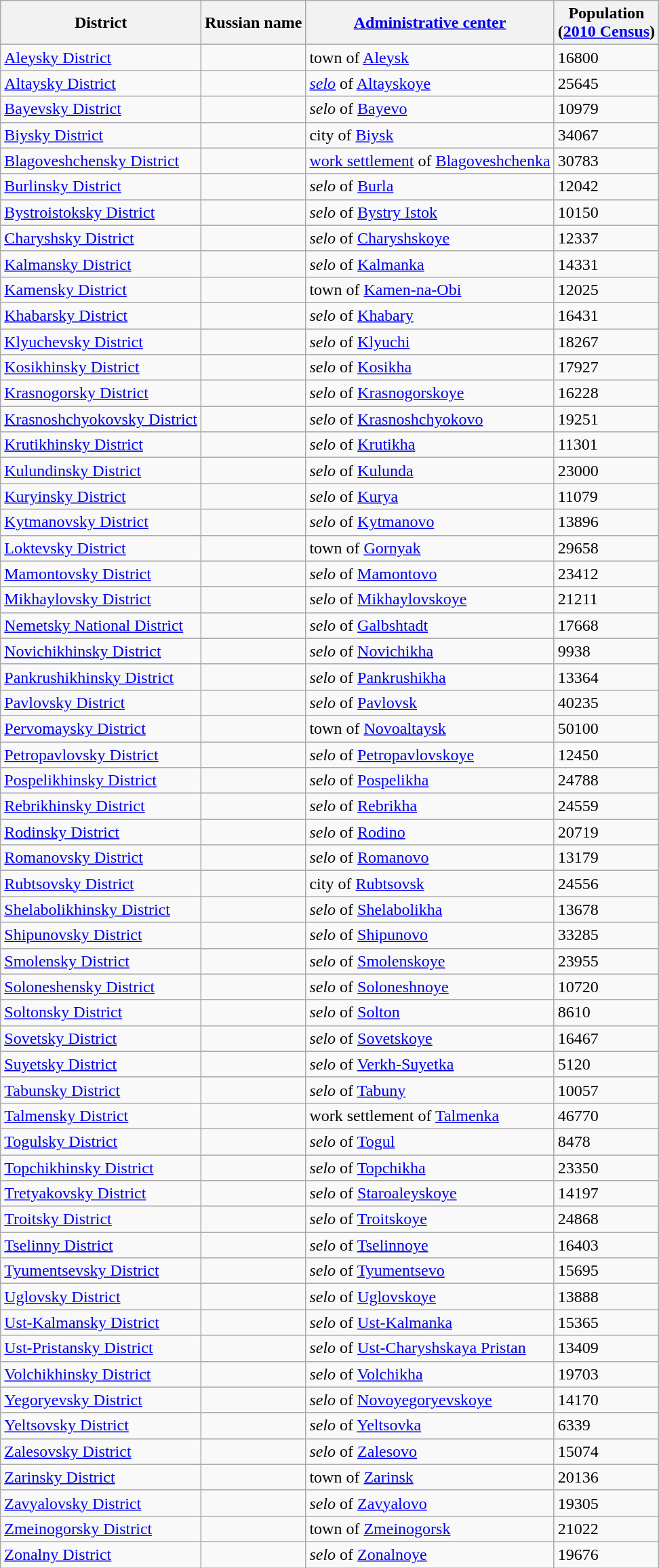<table class="wikitable sortable">
<tr>
<th>District</th>
<th>Russian name</th>
<th><a href='#'>Administrative center</a></th>
<th>Population<br>(<a href='#'>2010 Census</a>)</th>
</tr>
<tr>
<td><a href='#'>Aleysky District</a></td>
<td></td>
<td>town of <a href='#'>Aleysk</a></td>
<td>16800</td>
</tr>
<tr>
<td><a href='#'>Altaysky District</a></td>
<td></td>
<td><em><a href='#'>selo</a></em> of <a href='#'>Altayskoye</a></td>
<td>25645</td>
</tr>
<tr>
<td><a href='#'>Bayevsky District</a></td>
<td></td>
<td><em>selo</em> of <a href='#'>Bayevo</a></td>
<td>10979</td>
</tr>
<tr>
<td><a href='#'>Biysky District</a></td>
<td></td>
<td>city of <a href='#'>Biysk</a></td>
<td>34067</td>
</tr>
<tr>
<td><a href='#'>Blagoveshchensky District</a></td>
<td></td>
<td><a href='#'>work settlement</a> of <a href='#'>Blagoveshchenka</a></td>
<td>30783</td>
</tr>
<tr>
<td><a href='#'>Burlinsky District</a></td>
<td></td>
<td><em>selo</em> of <a href='#'>Burla</a></td>
<td>12042</td>
</tr>
<tr>
<td><a href='#'>Bystroistoksky District</a></td>
<td></td>
<td><em>selo</em> of <a href='#'>Bystry Istok</a></td>
<td>10150</td>
</tr>
<tr>
<td><a href='#'>Charyshsky District</a></td>
<td></td>
<td><em>selo</em> of <a href='#'>Charyshskoye</a></td>
<td>12337</td>
</tr>
<tr>
<td><a href='#'>Kalmansky District</a></td>
<td></td>
<td><em>selo</em> of <a href='#'>Kalmanka</a></td>
<td>14331</td>
</tr>
<tr>
<td><a href='#'>Kamensky District</a></td>
<td></td>
<td>town of <a href='#'>Kamen-na-Obi</a></td>
<td>12025</td>
</tr>
<tr>
<td><a href='#'>Khabarsky District</a></td>
<td></td>
<td><em>selo</em> of <a href='#'>Khabary</a></td>
<td>16431</td>
</tr>
<tr>
<td><a href='#'>Klyuchevsky District</a></td>
<td></td>
<td><em>selo</em> of <a href='#'>Klyuchi</a></td>
<td>18267</td>
</tr>
<tr>
<td><a href='#'>Kosikhinsky District</a></td>
<td></td>
<td><em>selo</em> of <a href='#'>Kosikha</a></td>
<td>17927</td>
</tr>
<tr>
<td><a href='#'>Krasnogorsky District</a></td>
<td></td>
<td><em>selo</em> of <a href='#'>Krasnogorskoye</a></td>
<td>16228</td>
</tr>
<tr>
<td><a href='#'>Krasnoshchyokovsky District</a></td>
<td></td>
<td><em>selo</em> of <a href='#'>Krasnoshchyokovo</a></td>
<td>19251</td>
</tr>
<tr>
<td><a href='#'>Krutikhinsky District</a></td>
<td></td>
<td><em>selo</em> of <a href='#'>Krutikha</a></td>
<td>11301</td>
</tr>
<tr>
<td><a href='#'>Kulundinsky District</a></td>
<td></td>
<td><em>selo</em> of <a href='#'>Kulunda</a></td>
<td>23000</td>
</tr>
<tr>
<td><a href='#'>Kuryinsky District</a></td>
<td></td>
<td><em>selo</em> of <a href='#'>Kurya</a></td>
<td>11079</td>
</tr>
<tr>
<td><a href='#'>Kytmanovsky District</a></td>
<td></td>
<td><em>selo</em> of <a href='#'>Kytmanovo</a></td>
<td>13896</td>
</tr>
<tr>
<td><a href='#'>Loktevsky District</a></td>
<td></td>
<td>town of <a href='#'>Gornyak</a></td>
<td>29658</td>
</tr>
<tr>
<td><a href='#'>Mamontovsky District</a></td>
<td></td>
<td><em>selo</em> of <a href='#'>Mamontovo</a></td>
<td>23412</td>
</tr>
<tr>
<td><a href='#'>Mikhaylovsky District</a></td>
<td></td>
<td><em>selo</em> of <a href='#'>Mikhaylovskoye</a></td>
<td>21211</td>
</tr>
<tr>
<td><a href='#'>Nemetsky National District</a></td>
<td></td>
<td><em>selo</em> of <a href='#'>Galbshtadt</a></td>
<td>17668</td>
</tr>
<tr>
<td><a href='#'>Novichikhinsky District</a></td>
<td></td>
<td><em>selo</em> of <a href='#'>Novichikha</a></td>
<td>9938</td>
</tr>
<tr>
<td><a href='#'>Pankrushikhinsky District</a></td>
<td></td>
<td><em>selo</em> of <a href='#'>Pankrushikha</a></td>
<td>13364</td>
</tr>
<tr>
<td><a href='#'>Pavlovsky District</a></td>
<td></td>
<td><em>selo</em> of <a href='#'>Pavlovsk</a></td>
<td>40235</td>
</tr>
<tr>
<td><a href='#'>Pervomaysky District</a></td>
<td></td>
<td>town of <a href='#'>Novoaltaysk</a></td>
<td>50100</td>
</tr>
<tr>
<td><a href='#'>Petropavlovsky District</a></td>
<td></td>
<td><em>selo</em> of <a href='#'>Petropavlovskoye</a></td>
<td>12450</td>
</tr>
<tr>
<td><a href='#'>Pospelikhinsky District</a></td>
<td></td>
<td><em>selo</em> of <a href='#'>Pospelikha</a></td>
<td>24788</td>
</tr>
<tr>
<td><a href='#'>Rebrikhinsky District</a></td>
<td></td>
<td><em>selo</em> of <a href='#'>Rebrikha</a></td>
<td>24559</td>
</tr>
<tr>
<td><a href='#'>Rodinsky District</a></td>
<td></td>
<td><em>selo</em> of <a href='#'>Rodino</a></td>
<td>20719</td>
</tr>
<tr>
<td><a href='#'>Romanovsky District</a></td>
<td></td>
<td><em>selo</em> of <a href='#'>Romanovo</a></td>
<td>13179</td>
</tr>
<tr>
<td><a href='#'>Rubtsovsky District</a></td>
<td></td>
<td>city of <a href='#'>Rubtsovsk</a></td>
<td>24556</td>
</tr>
<tr>
<td><a href='#'>Shelabolikhinsky District</a></td>
<td></td>
<td><em>selo</em> of <a href='#'>Shelabolikha</a></td>
<td>13678</td>
</tr>
<tr>
<td><a href='#'>Shipunovsky District</a></td>
<td></td>
<td><em>selo</em> of <a href='#'>Shipunovo</a></td>
<td>33285</td>
</tr>
<tr>
<td><a href='#'>Smolensky District</a></td>
<td></td>
<td><em>selo</em> of <a href='#'>Smolenskoye</a></td>
<td>23955</td>
</tr>
<tr>
<td><a href='#'>Soloneshensky District</a></td>
<td></td>
<td><em>selo</em> of <a href='#'>Soloneshnoye</a></td>
<td>10720</td>
</tr>
<tr>
<td><a href='#'>Soltonsky District</a></td>
<td></td>
<td><em>selo</em> of <a href='#'>Solton</a></td>
<td>8610</td>
</tr>
<tr>
<td><a href='#'>Sovetsky District</a></td>
<td></td>
<td><em>selo</em> of <a href='#'>Sovetskoye</a></td>
<td>16467</td>
</tr>
<tr>
<td><a href='#'>Suyetsky District</a></td>
<td></td>
<td><em>selo</em> of <a href='#'>Verkh-Suyetka</a></td>
<td>5120</td>
</tr>
<tr>
<td><a href='#'>Tabunsky District</a></td>
<td></td>
<td><em>selo</em> of <a href='#'>Tabuny</a></td>
<td>10057</td>
</tr>
<tr>
<td><a href='#'>Talmensky District</a></td>
<td></td>
<td>work settlement of <a href='#'>Talmenka</a></td>
<td>46770</td>
</tr>
<tr>
<td><a href='#'>Togulsky District</a></td>
<td></td>
<td><em>selo</em> of <a href='#'>Togul</a></td>
<td>8478</td>
</tr>
<tr>
<td><a href='#'>Topchikhinsky District</a></td>
<td></td>
<td><em>selo</em> of <a href='#'>Topchikha</a></td>
<td>23350</td>
</tr>
<tr>
<td><a href='#'>Tretyakovsky District</a></td>
<td></td>
<td><em>selo</em> of <a href='#'>Staroaleyskoye</a></td>
<td>14197</td>
</tr>
<tr>
<td><a href='#'>Troitsky District</a></td>
<td></td>
<td><em>selo</em> of <a href='#'>Troitskoye</a></td>
<td>24868</td>
</tr>
<tr>
<td><a href='#'>Tselinny District</a></td>
<td></td>
<td><em>selo</em> of <a href='#'>Tselinnoye</a></td>
<td>16403</td>
</tr>
<tr>
<td><a href='#'>Tyumentsevsky District</a></td>
<td></td>
<td><em>selo</em> of <a href='#'>Tyumentsevo</a></td>
<td>15695</td>
</tr>
<tr>
<td><a href='#'>Uglovsky District</a></td>
<td></td>
<td><em>selo</em> of <a href='#'>Uglovskoye</a></td>
<td>13888</td>
</tr>
<tr>
<td><a href='#'>Ust-Kalmansky District</a></td>
<td></td>
<td><em>selo</em> of <a href='#'>Ust-Kalmanka</a></td>
<td>15365</td>
</tr>
<tr>
<td><a href='#'>Ust-Pristansky District</a></td>
<td></td>
<td><em>selo</em> of <a href='#'>Ust-Charyshskaya Pristan</a></td>
<td>13409</td>
</tr>
<tr>
<td><a href='#'>Volchikhinsky District</a></td>
<td></td>
<td><em>selo</em> of <a href='#'>Volchikha</a></td>
<td>19703</td>
</tr>
<tr>
<td><a href='#'>Yegoryevsky District</a></td>
<td></td>
<td><em>selo</em> of <a href='#'>Novoyegoryevskoye</a></td>
<td>14170</td>
</tr>
<tr>
<td><a href='#'>Yeltsovsky District</a></td>
<td></td>
<td><em>selo</em> of <a href='#'>Yeltsovka</a></td>
<td>6339</td>
</tr>
<tr>
<td><a href='#'>Zalesovsky District</a></td>
<td></td>
<td><em>selo</em> of <a href='#'>Zalesovo</a></td>
<td>15074</td>
</tr>
<tr>
<td><a href='#'>Zarinsky District</a></td>
<td></td>
<td>town of <a href='#'>Zarinsk</a></td>
<td>20136</td>
</tr>
<tr>
<td><a href='#'>Zavyalovsky District</a></td>
<td></td>
<td><em>selo</em> of <a href='#'>Zavyalovo</a></td>
<td>19305</td>
</tr>
<tr>
<td><a href='#'>Zmeinogorsky District</a></td>
<td></td>
<td>town of <a href='#'>Zmeinogorsk</a></td>
<td>21022</td>
</tr>
<tr>
<td><a href='#'>Zonalny District</a></td>
<td></td>
<td><em>selo</em> of <a href='#'>Zonalnoye</a></td>
<td>19676</td>
</tr>
</table>
